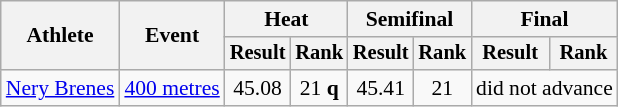<table class="wikitable" style="font-size:90%">
<tr>
<th rowspan="2">Athlete</th>
<th rowspan="2">Event</th>
<th colspan="2">Heat</th>
<th colspan="2">Semifinal</th>
<th colspan="2">Final</th>
</tr>
<tr style="font-size:95%">
<th>Result</th>
<th>Rank</th>
<th>Result</th>
<th>Rank</th>
<th>Result</th>
<th>Rank</th>
</tr>
<tr style=text-align:center>
<td style=text-align:left><a href='#'>Nery Brenes</a></td>
<td style=text-align:left><a href='#'>400 metres</a></td>
<td>45.08</td>
<td>21 <strong>q</strong></td>
<td>45.41</td>
<td>21</td>
<td colspan=2>did not advance</td>
</tr>
</table>
